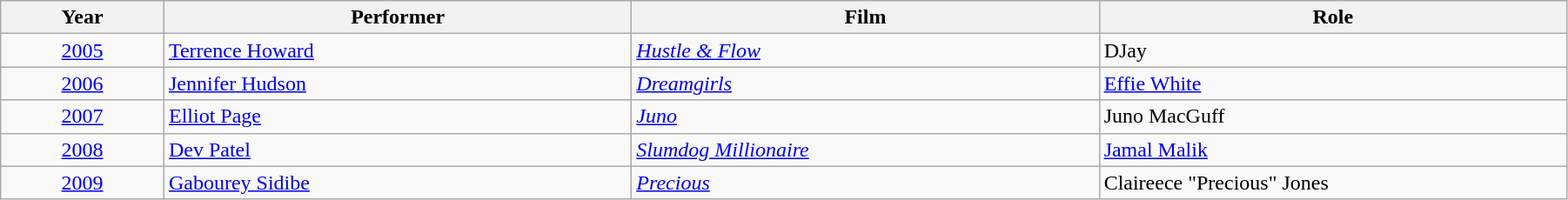<table class="wikitable" width="95%" cellpadding="5">
<tr>
<th width="100"><strong>Year</strong></th>
<th width="300"><strong>Performer</strong></th>
<th width="300"><strong>Film</strong></th>
<th width="300"><strong>Role</strong></th>
</tr>
<tr>
<td style="text-align:center;"><a href='#'>2005</a></td>
<td><a href='#'>Terrence Howard</a></td>
<td><em><a href='#'>Hustle & Flow</a></em></td>
<td>DJay</td>
</tr>
<tr>
<td style="text-align:center;"><a href='#'>2006</a></td>
<td><a href='#'>Jennifer Hudson</a></td>
<td><em><a href='#'>Dreamgirls</a></em></td>
<td><a href='#'>Effie White</a></td>
</tr>
<tr>
<td style="text-align:center;"><a href='#'>2007</a></td>
<td><a href='#'>Elliot Page</a></td>
<td><em><a href='#'>Juno</a></em></td>
<td>Juno MacGuff</td>
</tr>
<tr>
<td style="text-align:center;"><a href='#'>2008</a></td>
<td><a href='#'>Dev Patel</a></td>
<td><em><a href='#'>Slumdog Millionaire</a></em></td>
<td><a href='#'>Jamal Malik</a></td>
</tr>
<tr>
<td style="text-align:center;"><a href='#'>2009</a></td>
<td><a href='#'>Gabourey Sidibe</a></td>
<td><em><a href='#'>Precious</a></em></td>
<td>Claireece "Precious" Jones</td>
</tr>
</table>
